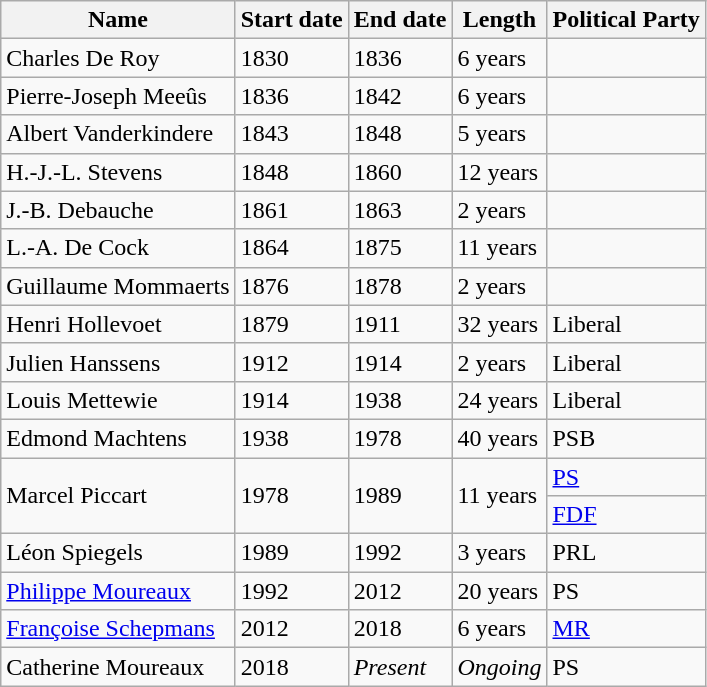<table class="wikitable sortable">
<tr>
<th>Name</th>
<th>Start date</th>
<th>End date</th>
<th>Length</th>
<th colspan="2">Political Party</th>
</tr>
<tr>
<td>Charles De Roy</td>
<td>1830</td>
<td>1836</td>
<td>6 years</td>
<td></td>
</tr>
<tr>
<td>Pierre-Joseph Meeûs</td>
<td>1836</td>
<td>1842</td>
<td>6 years</td>
<td></td>
</tr>
<tr>
<td>Albert Vanderkindere</td>
<td>1843</td>
<td>1848</td>
<td>5 years</td>
<td></td>
</tr>
<tr>
<td>H.-J.-L. Stevens</td>
<td>1848</td>
<td>1860</td>
<td>12 years</td>
<td></td>
</tr>
<tr>
<td>J.-B. Debauche</td>
<td>1861</td>
<td>1863</td>
<td>2 years</td>
<td></td>
</tr>
<tr>
<td>L.-A. De Cock</td>
<td>1864</td>
<td>1875</td>
<td>11 years</td>
<td></td>
</tr>
<tr>
<td>Guillaume Mommaerts</td>
<td>1876</td>
<td>1878</td>
<td>2 years</td>
<td></td>
</tr>
<tr>
<td>Henri Hollevoet</td>
<td>1879</td>
<td>1911</td>
<td>32 years</td>
<td>Liberal</td>
</tr>
<tr>
<td>Julien Hanssens</td>
<td>1912</td>
<td>1914</td>
<td>2 years</td>
<td>Liberal</td>
</tr>
<tr>
<td>Louis Mettewie</td>
<td>1914</td>
<td>1938</td>
<td>24 years</td>
<td>Liberal</td>
</tr>
<tr>
<td>Edmond Machtens</td>
<td>1938</td>
<td>1978</td>
<td>40 years</td>
<td>PSB</td>
</tr>
<tr>
<td rowspan="2">Marcel Piccart</td>
<td rowspan="2">1978</td>
<td rowspan="2">1989</td>
<td rowspan="2">11 years</td>
<td><a href='#'>PS</a></td>
</tr>
<tr>
<td><a href='#'>FDF</a></td>
</tr>
<tr>
<td>Léon Spiegels</td>
<td>1989</td>
<td>1992</td>
<td>3 years</td>
<td>PRL</td>
</tr>
<tr>
<td><a href='#'>Philippe Moureaux</a></td>
<td>1992</td>
<td>2012</td>
<td>20 years</td>
<td>PS</td>
</tr>
<tr>
<td><a href='#'>Françoise Schepmans</a></td>
<td>2012</td>
<td>2018</td>
<td>6 years</td>
<td><a href='#'>MR</a></td>
</tr>
<tr>
<td>Catherine Moureaux</td>
<td>2018</td>
<td><em>Present</em></td>
<td><em>Ongoing</em></td>
<td>PS</td>
</tr>
</table>
